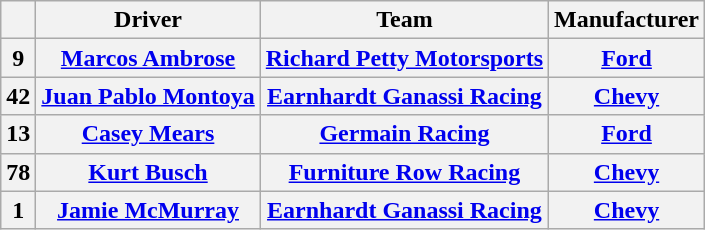<table class="wikitable sortable">
<tr>
<th></th>
<th>Driver</th>
<th>Team</th>
<th>Manufacturer</th>
</tr>
<tr>
<th>9</th>
<th><a href='#'>Marcos Ambrose</a></th>
<th><a href='#'>Richard Petty Motorsports</a></th>
<th><a href='#'>Ford</a></th>
</tr>
<tr>
<th>42</th>
<th><a href='#'>Juan Pablo Montoya</a></th>
<th><a href='#'>Earnhardt Ganassi Racing</a></th>
<th><a href='#'>Chevy</a></th>
</tr>
<tr>
<th>13</th>
<th><a href='#'>Casey Mears</a></th>
<th><a href='#'>Germain Racing</a></th>
<th><a href='#'>Ford</a></th>
</tr>
<tr>
<th>78</th>
<th><a href='#'>Kurt Busch</a></th>
<th><a href='#'>Furniture Row Racing</a></th>
<th><a href='#'>Chevy</a></th>
</tr>
<tr>
<th>1</th>
<th><a href='#'>Jamie McMurray</a></th>
<th><a href='#'>Earnhardt Ganassi Racing</a></th>
<th><a href='#'>Chevy</a></th>
</tr>
</table>
